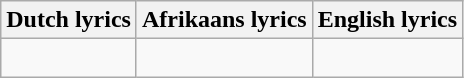<table class="wikitable">
<tr>
<th>Dutch lyrics</th>
<th>Afrikaans lyrics</th>
<th>English lyrics</th>
</tr>
<tr style="vertical-align:top; white-space:nowrap;">
<td></td>
<td><br></td>
<td><br></td>
</tr>
</table>
